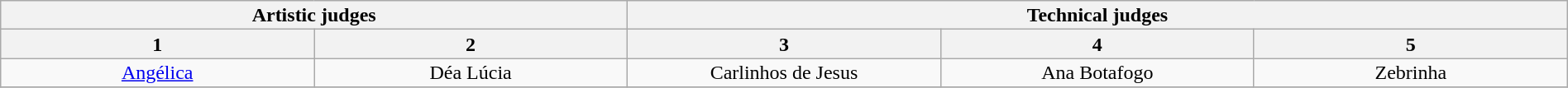<table class="wikitable" style="font-size:100%; line-height:16px; text-align:center" width="100%">
<tr>
<th colspan=2>Artistic judges</th>
<th colspan=3>Technical judges</th>
</tr>
<tr>
<th width="20.0%">1</th>
<th width="20.0%">2</th>
<th width="20.0%">3</th>
<th width="20.0%">4</th>
<th width="20.0%">5</th>
</tr>
<tr>
<td><a href='#'>Angélica</a></td>
<td>Déa Lúcia</td>
<td>Carlinhos de Jesus</td>
<td>Ana Botafogo</td>
<td>Zebrinha</td>
</tr>
<tr>
</tr>
</table>
